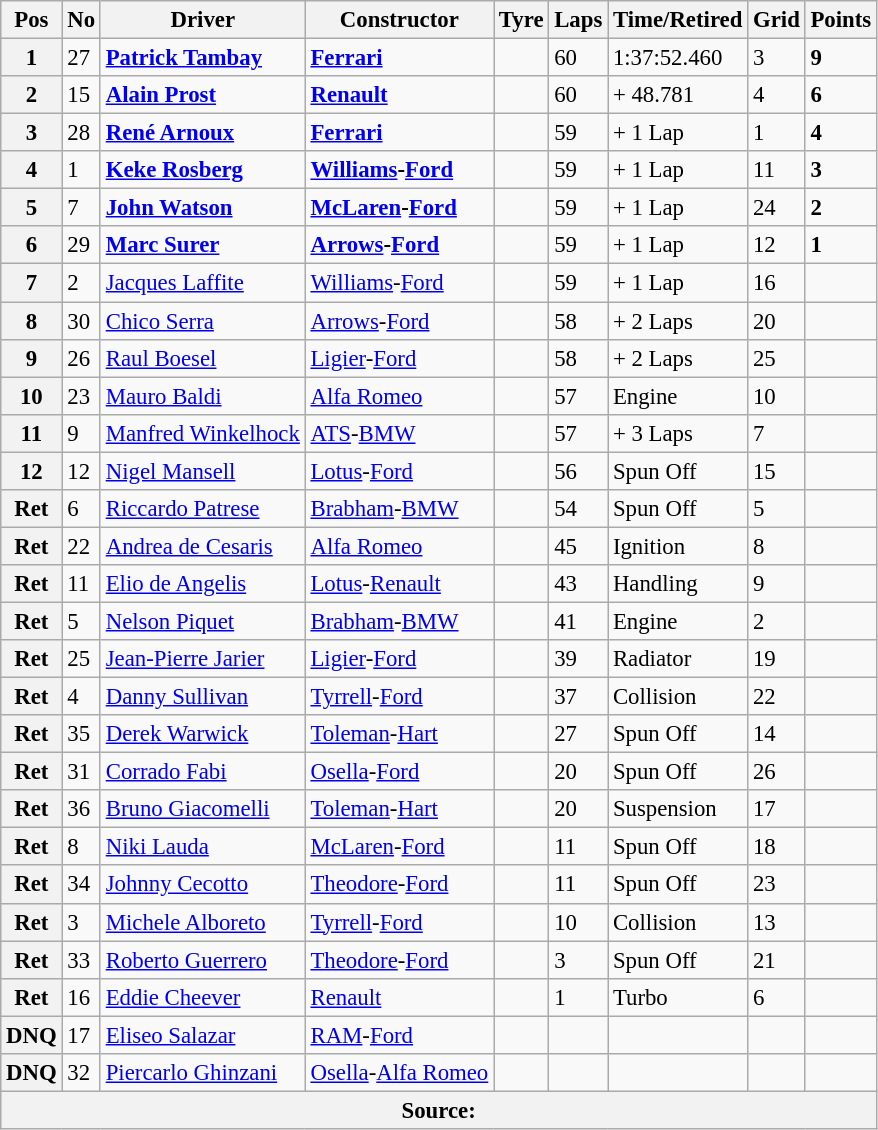<table class="wikitable" style="font-size:95%;">
<tr>
<th>Pos</th>
<th>No</th>
<th>Driver</th>
<th>Constructor</th>
<th>Tyre</th>
<th>Laps</th>
<th>Time/Retired</th>
<th>Grid</th>
<th>Points</th>
</tr>
<tr>
<th>1</th>
<td>27</td>
<td> <strong><a href='#'>Patrick Tambay</a></strong></td>
<td><strong><a href='#'>Ferrari</a></strong></td>
<td></td>
<td>60</td>
<td>1:37:52.460</td>
<td>3</td>
<td><strong>9</strong></td>
</tr>
<tr>
<th>2</th>
<td>15</td>
<td> <strong><a href='#'>Alain Prost</a></strong></td>
<td><strong><a href='#'>Renault</a></strong></td>
<td></td>
<td>60</td>
<td>+ 48.781</td>
<td>4</td>
<td><strong>6</strong></td>
</tr>
<tr>
<th>3</th>
<td>28</td>
<td> <strong><a href='#'>René Arnoux</a></strong></td>
<td><strong><a href='#'>Ferrari</a></strong></td>
<td></td>
<td>59</td>
<td>+ 1 Lap</td>
<td>1</td>
<td><strong>4</strong></td>
</tr>
<tr>
<th>4</th>
<td>1</td>
<td> <strong><a href='#'>Keke Rosberg</a></strong></td>
<td><strong><a href='#'>Williams</a>-<a href='#'>Ford</a></strong></td>
<td></td>
<td>59</td>
<td>+ 1 Lap</td>
<td>11</td>
<td><strong>3</strong></td>
</tr>
<tr>
<th>5</th>
<td>7</td>
<td> <strong><a href='#'>John Watson</a></strong></td>
<td><strong><a href='#'>McLaren</a>-<a href='#'>Ford</a></strong></td>
<td></td>
<td>59</td>
<td>+ 1 Lap</td>
<td>24</td>
<td><strong>2</strong></td>
</tr>
<tr>
<th>6</th>
<td>29</td>
<td> <strong><a href='#'>Marc Surer</a></strong></td>
<td><strong><a href='#'>Arrows</a>-<a href='#'>Ford</a></strong></td>
<td></td>
<td>59</td>
<td>+ 1 Lap</td>
<td>12</td>
<td><strong>1</strong></td>
</tr>
<tr>
<th>7</th>
<td>2</td>
<td> <a href='#'>Jacques Laffite</a></td>
<td><a href='#'>Williams</a>-<a href='#'>Ford</a></td>
<td></td>
<td>59</td>
<td>+ 1 Lap</td>
<td>16</td>
<td> </td>
</tr>
<tr>
<th>8</th>
<td>30</td>
<td> <a href='#'>Chico Serra</a></td>
<td><a href='#'>Arrows</a>-<a href='#'>Ford</a></td>
<td></td>
<td>58</td>
<td>+ 2 Laps</td>
<td>20</td>
<td> </td>
</tr>
<tr>
<th>9</th>
<td>26</td>
<td> <a href='#'>Raul Boesel</a></td>
<td><a href='#'>Ligier</a>-<a href='#'>Ford</a></td>
<td></td>
<td>58</td>
<td>+ 2 Laps</td>
<td>25</td>
<td> </td>
</tr>
<tr>
<th>10</th>
<td>23</td>
<td> <a href='#'>Mauro Baldi</a></td>
<td><a href='#'>Alfa Romeo</a></td>
<td></td>
<td>57</td>
<td>Engine</td>
<td>10</td>
<td> </td>
</tr>
<tr>
<th>11</th>
<td>9</td>
<td> <a href='#'>Manfred Winkelhock</a></td>
<td><a href='#'>ATS</a>-<a href='#'>BMW</a></td>
<td></td>
<td>57</td>
<td>+ 3 Laps</td>
<td>7</td>
<td> </td>
</tr>
<tr>
<th>12</th>
<td>12</td>
<td> <a href='#'>Nigel Mansell</a></td>
<td><a href='#'>Lotus</a>-<a href='#'>Ford</a></td>
<td></td>
<td>56</td>
<td>Spun Off</td>
<td>15</td>
<td> </td>
</tr>
<tr>
<th>Ret</th>
<td>6</td>
<td> <a href='#'>Riccardo Patrese</a></td>
<td><a href='#'>Brabham</a>-<a href='#'>BMW</a></td>
<td></td>
<td>54</td>
<td>Spun Off</td>
<td>5</td>
<td> </td>
</tr>
<tr>
<th>Ret</th>
<td>22</td>
<td> <a href='#'>Andrea de Cesaris</a></td>
<td><a href='#'>Alfa Romeo</a></td>
<td></td>
<td>45</td>
<td>Ignition</td>
<td>8</td>
<td> </td>
</tr>
<tr>
<th>Ret</th>
<td>11</td>
<td> <a href='#'>Elio de Angelis</a></td>
<td><a href='#'>Lotus</a>-<a href='#'>Renault</a></td>
<td></td>
<td>43</td>
<td>Handling</td>
<td>9</td>
<td> </td>
</tr>
<tr>
<th>Ret</th>
<td>5</td>
<td> <a href='#'>Nelson Piquet</a></td>
<td><a href='#'>Brabham</a>-<a href='#'>BMW</a></td>
<td></td>
<td>41</td>
<td>Engine</td>
<td>2</td>
<td> </td>
</tr>
<tr>
<th>Ret</th>
<td>25</td>
<td> <a href='#'>Jean-Pierre Jarier</a></td>
<td><a href='#'>Ligier</a>-<a href='#'>Ford</a></td>
<td></td>
<td>39</td>
<td>Radiator</td>
<td>19</td>
<td> </td>
</tr>
<tr>
<th>Ret</th>
<td>4</td>
<td> <a href='#'>Danny Sullivan</a></td>
<td><a href='#'>Tyrrell</a>-<a href='#'>Ford</a></td>
<td></td>
<td>37</td>
<td>Collision</td>
<td>22</td>
<td> </td>
</tr>
<tr>
<th>Ret</th>
<td>35</td>
<td> <a href='#'>Derek Warwick</a></td>
<td><a href='#'>Toleman</a>-<a href='#'>Hart</a></td>
<td></td>
<td>27</td>
<td>Spun Off</td>
<td>14</td>
<td> </td>
</tr>
<tr>
<th>Ret</th>
<td>31</td>
<td> <a href='#'>Corrado Fabi</a></td>
<td><a href='#'>Osella</a>-<a href='#'>Ford</a></td>
<td></td>
<td>20</td>
<td>Spun Off</td>
<td>26</td>
<td> </td>
</tr>
<tr>
<th>Ret</th>
<td>36</td>
<td> <a href='#'>Bruno Giacomelli</a></td>
<td><a href='#'>Toleman</a>-<a href='#'>Hart</a></td>
<td></td>
<td>20</td>
<td>Suspension</td>
<td>17</td>
<td> </td>
</tr>
<tr>
<th>Ret</th>
<td>8</td>
<td> <a href='#'>Niki Lauda</a></td>
<td><a href='#'>McLaren</a>-<a href='#'>Ford</a></td>
<td></td>
<td>11</td>
<td>Spun Off</td>
<td>18</td>
<td> </td>
</tr>
<tr>
<th>Ret</th>
<td>34</td>
<td> <a href='#'>Johnny Cecotto</a></td>
<td><a href='#'>Theodore</a>-<a href='#'>Ford</a></td>
<td></td>
<td>11</td>
<td>Spun Off</td>
<td>23</td>
<td> </td>
</tr>
<tr>
<th>Ret</th>
<td>3</td>
<td> <a href='#'>Michele Alboreto</a></td>
<td><a href='#'>Tyrrell</a>-<a href='#'>Ford</a></td>
<td></td>
<td>10</td>
<td>Collision</td>
<td>13</td>
<td> </td>
</tr>
<tr>
<th>Ret</th>
<td>33</td>
<td> <a href='#'>Roberto Guerrero</a></td>
<td><a href='#'>Theodore</a>-<a href='#'>Ford</a></td>
<td></td>
<td>3</td>
<td>Spun Off</td>
<td>21</td>
<td> </td>
</tr>
<tr>
<th>Ret</th>
<td>16</td>
<td> <a href='#'>Eddie Cheever</a></td>
<td><a href='#'>Renault</a></td>
<td></td>
<td>1</td>
<td>Turbo</td>
<td>6</td>
<td> </td>
</tr>
<tr>
<th>DNQ</th>
<td>17</td>
<td> <a href='#'>Eliseo Salazar</a></td>
<td><a href='#'>RAM</a>-<a href='#'>Ford</a></td>
<td></td>
<td> </td>
<td></td>
<td></td>
<td> </td>
</tr>
<tr>
<th>DNQ</th>
<td>32</td>
<td> <a href='#'>Piercarlo Ghinzani</a></td>
<td><a href='#'>Osella</a>-<a href='#'>Alfa Romeo</a></td>
<td></td>
<td> </td>
<td> </td>
<td> </td>
<td> </td>
</tr>
<tr>
<th colspan="9" style="text-align: center">Source: </th>
</tr>
</table>
